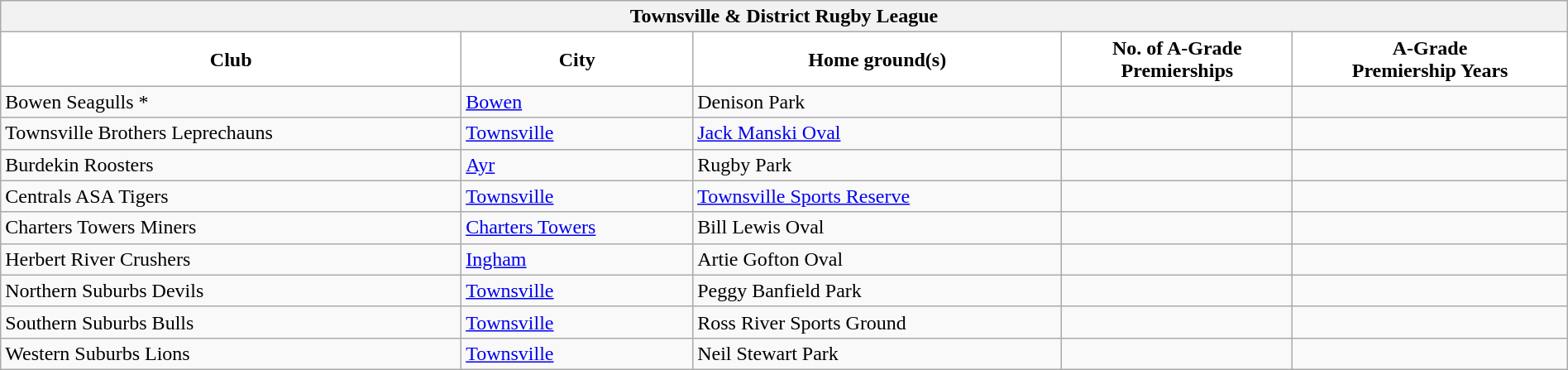<table class="wikitable" style="width:100%; text-align:left">
<tr>
<th colspan="5">Townsville & District Rugby League</th>
</tr>
<tr>
<th style="background:white">Club</th>
<th style="background:white">City</th>
<th style="background:white">Home ground(s)</th>
<th style="background:white">No. of A-Grade<br>Premierships</th>
<th style="background:white">A-Grade<br>Premiership Years</th>
</tr>
<tr>
<td> Bowen Seagulls *</td>
<td><a href='#'>Bowen</a></td>
<td>Denison Park</td>
<td></td>
<td></td>
</tr>
<tr>
<td> Townsville Brothers Leprechauns</td>
<td><a href='#'>Townsville</a></td>
<td><a href='#'>Jack Manski Oval</a></td>
<td></td>
<td></td>
</tr>
<tr>
<td> Burdekin Roosters</td>
<td><a href='#'>Ayr</a></td>
<td>Rugby Park</td>
<td></td>
<td></td>
</tr>
<tr>
<td> Centrals ASA Tigers</td>
<td><a href='#'>Townsville</a></td>
<td><a href='#'>Townsville Sports Reserve</a></td>
<td></td>
<td></td>
</tr>
<tr>
<td> Charters Towers Miners</td>
<td><a href='#'>Charters Towers</a></td>
<td>Bill Lewis Oval</td>
<td></td>
<td></td>
</tr>
<tr>
<td> Herbert River Crushers</td>
<td><a href='#'>Ingham</a></td>
<td>Artie Gofton Oval</td>
<td></td>
<td></td>
</tr>
<tr>
<td> Northern Suburbs Devils</td>
<td><a href='#'>Townsville</a></td>
<td>Peggy Banfield Park</td>
<td></td>
<td></td>
</tr>
<tr>
<td> Southern Suburbs Bulls</td>
<td><a href='#'>Townsville</a></td>
<td>Ross River Sports Ground</td>
<td></td>
<td></td>
</tr>
<tr>
<td> Western Suburbs Lions</td>
<td><a href='#'>Townsville</a></td>
<td>Neil Stewart Park</td>
<td></td>
<td></td>
</tr>
</table>
